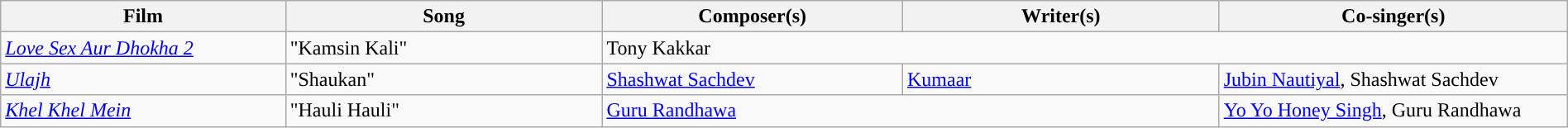<table class="wikitable plainrowheaders" width="100%">
<tr>
<th width=18%>Film</th>
<th width=20%>Song</th>
<th width=19%>Composer(s)</th>
<th width=20%>Writer(s)</th>
<th width=22%>Co-singer(s)</th>
</tr>
<tr>
<td><em><a href='#'>Love Sex Aur Dhokha 2</a></em></td>
<td>"Kamsin Kali"</td>
<td colspan=3>Tony Kakkar</td>
</tr>
<tr>
<td><em><a href='#'>Ulajh</a></em></td>
<td>"Shaukan"</td>
<td><a href='#'>Shashwat Sachdev</a></td>
<td><a href='#'>Kumaar</a></td>
<td><a href='#'>Jubin Nautiyal</a>, Shashwat Sachdev</td>
</tr>
<tr>
<td><em><a href='#'>Khel Khel Mein</a></em></td>
<td>"Hauli Hauli"</td>
<td colspan=2><a href='#'>Guru Randhawa</a></td>
<td><a href='#'>Yo Yo Honey Singh</a>, Guru Randhawa</td>
</tr>
</table>
